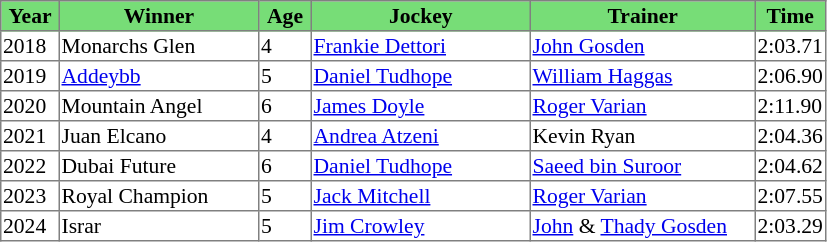<table class = "sortable" | border="1" style="border-collapse: collapse; font-size:90%">
<tr bgcolor="#77dd77" align="center">
<th width="36px"><strong>Year</strong><br></th>
<th width="130px"><strong>Winner</strong><br></th>
<th width="32px"><strong>Age</strong><br></th>
<th width="143px"><strong>Jockey</strong><br></th>
<th width="147px"><strong>Trainer</strong><br></th>
<th><strong>Time</strong><br></th>
</tr>
<tr>
<td>2018</td>
<td>Monarchs Glen</td>
<td>4</td>
<td><a href='#'>Frankie Dettori</a></td>
<td><a href='#'>John Gosden</a></td>
<td>2:03.71</td>
</tr>
<tr>
<td>2019</td>
<td><a href='#'>Addeybb</a></td>
<td>5</td>
<td><a href='#'>Daniel Tudhope</a></td>
<td><a href='#'>William Haggas</a></td>
<td>2:06.90</td>
</tr>
<tr>
<td>2020</td>
<td>Mountain Angel</td>
<td>6</td>
<td><a href='#'>James Doyle</a></td>
<td><a href='#'>Roger Varian</a></td>
<td>2:11.90</td>
</tr>
<tr>
<td>2021</td>
<td>Juan Elcano</td>
<td>4</td>
<td><a href='#'>Andrea Atzeni</a></td>
<td>Kevin Ryan</td>
<td>2:04.36</td>
</tr>
<tr>
<td>2022</td>
<td>Dubai Future</td>
<td>6</td>
<td><a href='#'>Daniel Tudhope</a></td>
<td><a href='#'>Saeed bin Suroor</a></td>
<td>2:04.62</td>
</tr>
<tr>
<td>2023</td>
<td>Royal Champion</td>
<td>5</td>
<td><a href='#'> Jack Mitchell</a></td>
<td><a href='#'>Roger Varian</a></td>
<td>2:07.55</td>
</tr>
<tr>
<td>2024</td>
<td>Israr</td>
<td>5</td>
<td><a href='#'>Jim Crowley</a></td>
<td><a href='#'>John</a> & <a href='#'>Thady Gosden</a></td>
<td>2:03.29</td>
</tr>
</table>
